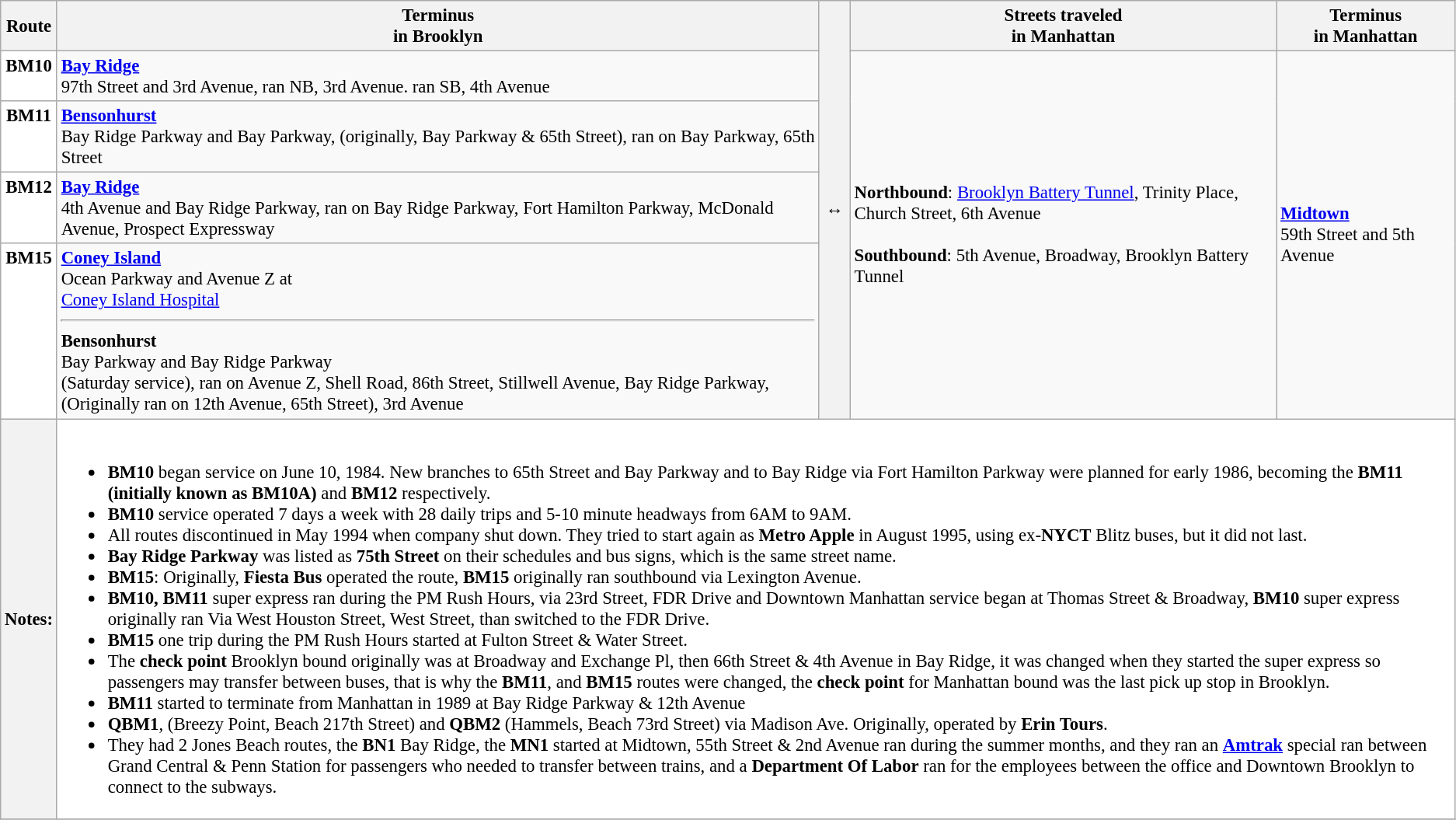<table class=wikitable style="font-size: 95%" |>
<tr>
<th>Route</th>
<th>Terminus<br>in Brooklyn</th>
<th rowspan=5><span>↔</span></th>
<th>Streets traveled<br>in Manhattan</th>
<th>Terminus<br>in Manhattan</th>
</tr>
<tr>
<td style="background:white; color:black" align="center" valign=top><div></div><div><strong>BM10</strong></div></td>
<td><strong><a href='#'>Bay Ridge</a></strong><br>97th Street and 3rd Avenue, ran NB, 3rd Avenue. ran SB, 4th Avenue</td>
<td rowspan=4><strong>Northbound</strong>: <a href='#'>Brooklyn Battery Tunnel</a>, Trinity Place, Church Street, 6th Avenue<br><br><strong>Southbound</strong>: 5th Avenue, Broadway, Brooklyn Battery Tunnel</td>
<td rowspan=4><strong><a href='#'>Midtown</a></strong><br>59th Street and 5th Avenue</td>
</tr>
<tr>
<td style="background:white; color:black" align="center" valign=top><div></div><div><strong>BM11</strong></div></td>
<td><strong><a href='#'>Bensonhurst</a></strong><br>Bay Ridge Parkway and Bay Parkway, (originally, Bay Parkway & 65th Street), ran on Bay Parkway, 65th Street</td>
</tr>
<tr>
<td style="background:white; color:black" align="center" valign=top><div></div><div><strong>BM12</strong></div></td>
<td><strong><a href='#'>Bay Ridge</a></strong><br>4th Avenue and Bay Ridge Parkway, ran on Bay Ridge Parkway, Fort Hamilton Parkway, McDonald Avenue, Prospect Expressway</td>
</tr>
<tr>
<td style="background:white; color:black" align="center" valign=top><div></div><div><strong>BM15</strong></div></td>
<td><strong><a href='#'>Coney Island</a></strong><br>Ocean Parkway and Avenue Z at<br><a href='#'>Coney Island Hospital</a><hr><strong>Bensonhurst</strong><br>Bay Parkway and Bay Ridge Parkway<br>(Saturday service), ran on Avenue Z, Shell Road, 86th Street, Stillwell Avenue, Bay Ridge Parkway, (Originally ran on 12th Avenue, 65th Street), 3rd Avenue</td>
</tr>
<tr>
<th>Notes:</th>
<td colspan=5; style="background:white; color:black"><br><ul><li><strong>BM10</strong> began service on June 10, 1984. New branches to 65th Street and Bay Parkway and to Bay Ridge via Fort Hamilton Parkway were planned for early 1986, becoming the <strong>BM11 (initially known as BM10A)</strong> and <strong>BM12</strong> respectively.</li><li><strong>BM10</strong> service operated 7 days a week with 28 daily trips and 5-10 minute headways from 6AM to 9AM.</li><li>All routes discontinued in May 1994 when company shut down. They tried to start again as <strong>Metro Apple</strong> in August 1995, using ex-<strong>NYCT</strong> Blitz buses, but it did not last.</li><li><strong>Bay Ridge Parkway</strong> was listed as <strong>75th Street</strong> on their schedules and bus signs, which is the same street name.</li><li><strong>BM15</strong>: Originally, <strong>Fiesta Bus</strong> operated the route, <strong>BM15</strong> originally ran southbound via Lexington Avenue.</li><li><strong>BM10, BM11</strong> super express ran during the PM Rush Hours, via 23rd Street, FDR Drive and Downtown Manhattan service began at Thomas Street & Broadway, <strong>BM10</strong> super express originally ran Via West Houston Street, West Street, than switched to the FDR Drive.</li><li><strong>BM15</strong> one trip during the PM Rush Hours started at Fulton Street & Water Street.</li><li>The <strong>check point</strong> Brooklyn bound originally was at Broadway and Exchange Pl, then 66th Street & 4th Avenue in Bay Ridge, it was changed when they started the super express so passengers may transfer between buses, that is why the <strong>BM11</strong>, and <strong>BM15</strong> routes were changed, the <strong>check point</strong> for Manhattan bound was the last pick up stop in Brooklyn.</li><li><strong>BM11</strong> started to terminate from Manhattan in 1989 at Bay Ridge Parkway & 12th Avenue</li><li><strong>QBM1</strong>, (Breezy Point, Beach 217th Street) and <strong>QBM2</strong> (Hammels, Beach 73rd Street) via Madison Ave. Originally, operated by <strong>Erin Tours</strong>.</li><li>They had 2 Jones Beach routes, the <strong>BN1</strong> Bay Ridge, the <strong>MN1</strong> started at Midtown, 55th Street & 2nd Avenue ran during the summer months, and they ran an <strong><a href='#'>Amtrak</a></strong> special ran between Grand Central & Penn Station for passengers who needed to transfer between trains, and a <strong>Department Of Labor</strong> ran for the employees between the office and Downtown Brooklyn to connect to the subways.</li></ul></td>
</tr>
<tr>
</tr>
</table>
